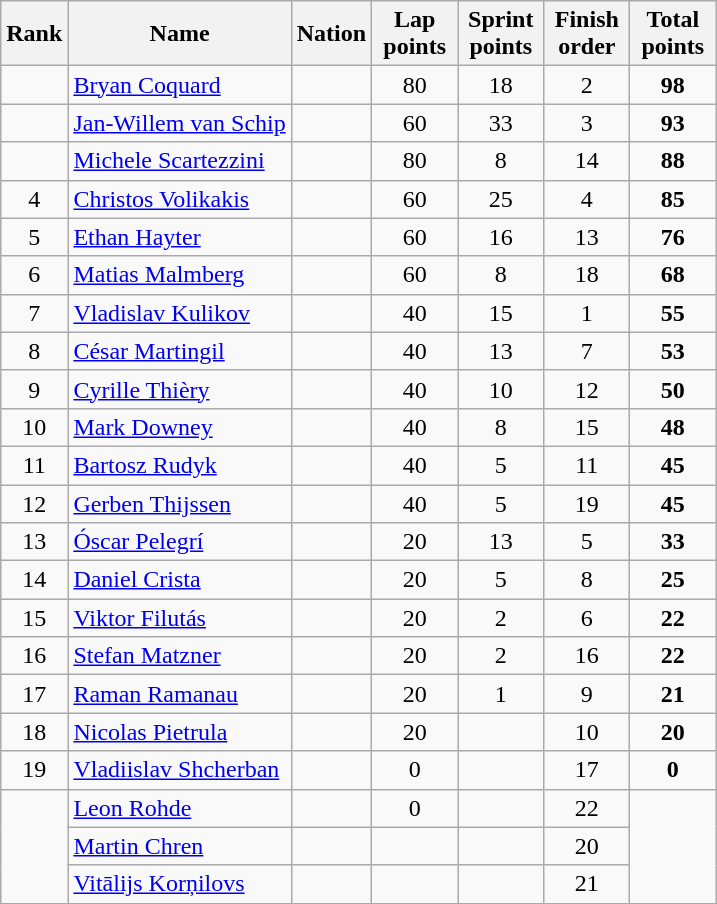<table class="wikitable sortable" style="text-align:center">
<tr>
<th>Rank</th>
<th>Name</th>
<th>Nation</th>
<th width=50>Lap points</th>
<th width=50>Sprint points</th>
<th width=50>Finish order</th>
<th width=50>Total points</th>
</tr>
<tr>
<td></td>
<td align=left><a href='#'>Bryan Coquard</a></td>
<td align=left></td>
<td>80</td>
<td>18</td>
<td>2</td>
<td><strong>98</strong></td>
</tr>
<tr>
<td></td>
<td align=left><a href='#'>Jan-Willem van Schip</a></td>
<td align=left></td>
<td>60</td>
<td>33</td>
<td>3</td>
<td><strong>93</strong></td>
</tr>
<tr>
<td></td>
<td align=left><a href='#'>Michele Scartezzini</a></td>
<td align=left></td>
<td>80</td>
<td>8</td>
<td>14</td>
<td><strong>88</strong></td>
</tr>
<tr>
<td>4</td>
<td align=left><a href='#'>Christos Volikakis</a></td>
<td align=left></td>
<td>60</td>
<td>25</td>
<td>4</td>
<td><strong>85</strong></td>
</tr>
<tr>
<td>5</td>
<td align=left><a href='#'>Ethan Hayter</a></td>
<td align=left></td>
<td>60</td>
<td>16</td>
<td>13</td>
<td><strong>76</strong></td>
</tr>
<tr>
<td>6</td>
<td align=left><a href='#'>Matias Malmberg</a></td>
<td align=left></td>
<td>60</td>
<td>8</td>
<td>18</td>
<td><strong>68</strong></td>
</tr>
<tr>
<td>7</td>
<td align=left><a href='#'>Vladislav Kulikov</a></td>
<td align=left></td>
<td>40</td>
<td>15</td>
<td>1</td>
<td><strong>55</strong></td>
</tr>
<tr>
<td>8</td>
<td align=left><a href='#'>César Martingil</a></td>
<td align=left></td>
<td>40</td>
<td>13</td>
<td>7</td>
<td><strong>53</strong></td>
</tr>
<tr>
<td>9</td>
<td align=left><a href='#'>Cyrille Thièry</a></td>
<td align=left></td>
<td>40</td>
<td>10</td>
<td>12</td>
<td><strong>50</strong></td>
</tr>
<tr>
<td>10</td>
<td align=left><a href='#'>Mark Downey</a></td>
<td align=left></td>
<td>40</td>
<td>8</td>
<td>15</td>
<td><strong>48</strong></td>
</tr>
<tr>
<td>11</td>
<td align=left><a href='#'>Bartosz Rudyk</a></td>
<td align=left></td>
<td>40</td>
<td>5</td>
<td>11</td>
<td><strong>45</strong></td>
</tr>
<tr>
<td>12</td>
<td align=left><a href='#'>Gerben Thijssen</a></td>
<td align=left></td>
<td>40</td>
<td>5</td>
<td>19</td>
<td><strong>45</strong></td>
</tr>
<tr>
<td>13</td>
<td align=left><a href='#'>Óscar Pelegrí</a></td>
<td align=left></td>
<td>20</td>
<td>13</td>
<td>5</td>
<td><strong>33</strong></td>
</tr>
<tr>
<td>14</td>
<td align=left><a href='#'>Daniel Crista</a></td>
<td align=left></td>
<td>20</td>
<td>5</td>
<td>8</td>
<td><strong>25</strong></td>
</tr>
<tr>
<td>15</td>
<td align=left><a href='#'>Viktor Filutás</a></td>
<td align=left></td>
<td>20</td>
<td>2</td>
<td>6</td>
<td><strong>22</strong></td>
</tr>
<tr>
<td>16</td>
<td align=left><a href='#'>Stefan Matzner</a></td>
<td align=left></td>
<td>20</td>
<td>2</td>
<td>16</td>
<td><strong>22</strong></td>
</tr>
<tr>
<td>17</td>
<td align=left><a href='#'>Raman Ramanau</a></td>
<td align=left></td>
<td>20</td>
<td>1</td>
<td>9</td>
<td><strong>21</strong></td>
</tr>
<tr>
<td>18</td>
<td align=left><a href='#'>Nicolas Pietrula</a></td>
<td align=left></td>
<td>20</td>
<td></td>
<td>10</td>
<td><strong>20</strong></td>
</tr>
<tr>
<td>19</td>
<td align=left><a href='#'>Vladiislav Shcherban</a></td>
<td align=left></td>
<td>0</td>
<td></td>
<td>17</td>
<td><strong>0</strong></td>
</tr>
<tr>
<td rowspan=3></td>
<td align=left><a href='#'>Leon Rohde</a></td>
<td align=left></td>
<td>0</td>
<td></td>
<td>22</td>
<td rowspan=3><strong></strong></td>
</tr>
<tr>
<td align=left><a href='#'>Martin Chren</a></td>
<td align=left></td>
<td></td>
<td></td>
<td>20</td>
</tr>
<tr>
<td align=left><a href='#'>Vitālijs Korņilovs</a></td>
<td align=left></td>
<td></td>
<td></td>
<td>21</td>
</tr>
</table>
